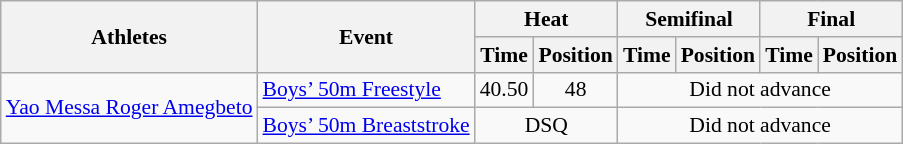<table class="wikitable" border="1" style="font-size:90%">
<tr>
<th rowspan=2>Athletes</th>
<th rowspan=2>Event</th>
<th colspan=2>Heat</th>
<th colspan=2>Semifinal</th>
<th colspan=2>Final</th>
</tr>
<tr>
<th>Time</th>
<th>Position</th>
<th>Time</th>
<th>Position</th>
<th>Time</th>
<th>Position</th>
</tr>
<tr>
<td rowspan=2><a href='#'>Yao Messa Roger Amegbeto</a></td>
<td><a href='#'>Boys’ 50m Freestyle</a></td>
<td align=center>40.50</td>
<td align=center>48</td>
<td colspan="4" align=center>Did not advance</td>
</tr>
<tr>
<td><a href='#'>Boys’ 50m Breaststroke</a></td>
<td colspan="2" align=center>DSQ</td>
<td colspan="4" align=center>Did not advance</td>
</tr>
</table>
